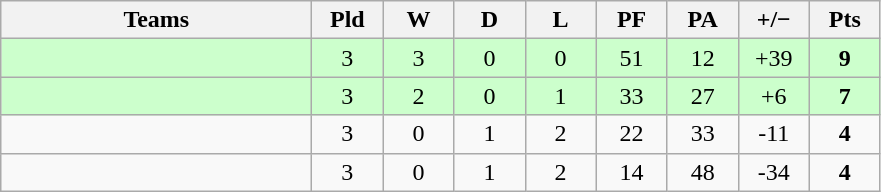<table class="wikitable" style="text-align: center;">
<tr>
<th width="200">Teams</th>
<th width="40">Pld</th>
<th width="40">W</th>
<th width="40">D</th>
<th width="40">L</th>
<th width="40">PF</th>
<th width="40">PA</th>
<th width="40">+/−</th>
<th width="40">Pts</th>
</tr>
<tr bgcolor=#ccffcc>
<td align=left></td>
<td>3</td>
<td>3</td>
<td>0</td>
<td>0</td>
<td>51</td>
<td>12</td>
<td>+39</td>
<td><strong>9</strong></td>
</tr>
<tr bgcolor=#ccffcc>
<td align=left></td>
<td>3</td>
<td>2</td>
<td>0</td>
<td>1</td>
<td>33</td>
<td>27</td>
<td>+6</td>
<td><strong>7</strong></td>
</tr>
<tr>
<td align=left></td>
<td>3</td>
<td>0</td>
<td>1</td>
<td>2</td>
<td>22</td>
<td>33</td>
<td>-11</td>
<td><strong>4</strong></td>
</tr>
<tr>
<td align=left></td>
<td>3</td>
<td>0</td>
<td>1</td>
<td>2</td>
<td>14</td>
<td>48</td>
<td>-34</td>
<td><strong>4</strong></td>
</tr>
</table>
